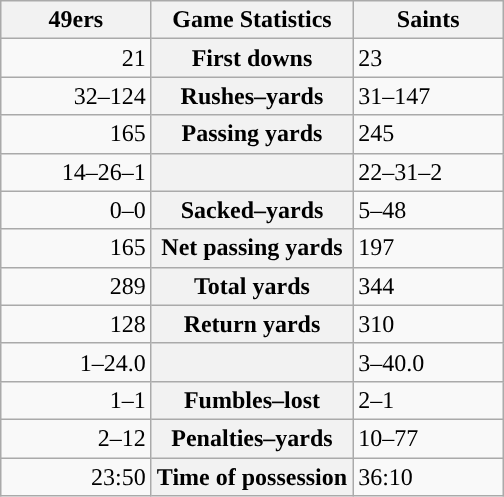<table class="wikitable" style="margin: 1em auto 1em auto">
<tr>
<th style="width:30%;">49ers</th>
<th style="width:40%;">Game Statistics</th>
<th style="width:30%;">Saints</th>
</tr>
<tr>
<td style="text-align:right;">21</td>
<th>First downs</th>
<td>23</td>
</tr>
<tr>
<td style="text-align:right;">32–124</td>
<th>Rushes–yards</th>
<td>31–147</td>
</tr>
<tr>
<td style="text-align:right;">165</td>
<th>Passing yards</th>
<td>245</td>
</tr>
<tr>
<td style="text-align:right;">14–26–1</td>
<th></th>
<td>22–31–2</td>
</tr>
<tr>
<td style="text-align:right;">0–0</td>
<th>Sacked–yards</th>
<td>5–48</td>
</tr>
<tr>
<td style="text-align:right;">165</td>
<th>Net passing yards</th>
<td>197</td>
</tr>
<tr>
<td style="text-align:right;">289</td>
<th>Total yards</th>
<td>344</td>
</tr>
<tr>
<td style="text-align:right;">128</td>
<th>Return yards</th>
<td>310</td>
</tr>
<tr>
<td style="text-align:right;">1–24.0</td>
<th></th>
<td>3–40.0</td>
</tr>
<tr>
<td style="text-align:right;">1–1</td>
<th>Fumbles–lost</th>
<td>2–1</td>
</tr>
<tr>
<td style="text-align:right;">2–12</td>
<th>Penalties–yards</th>
<td>10–77</td>
</tr>
<tr>
<td style="text-align:right;">23:50</td>
<th>Time of possession</th>
<td>36:10</td>
</tr>
</table>
